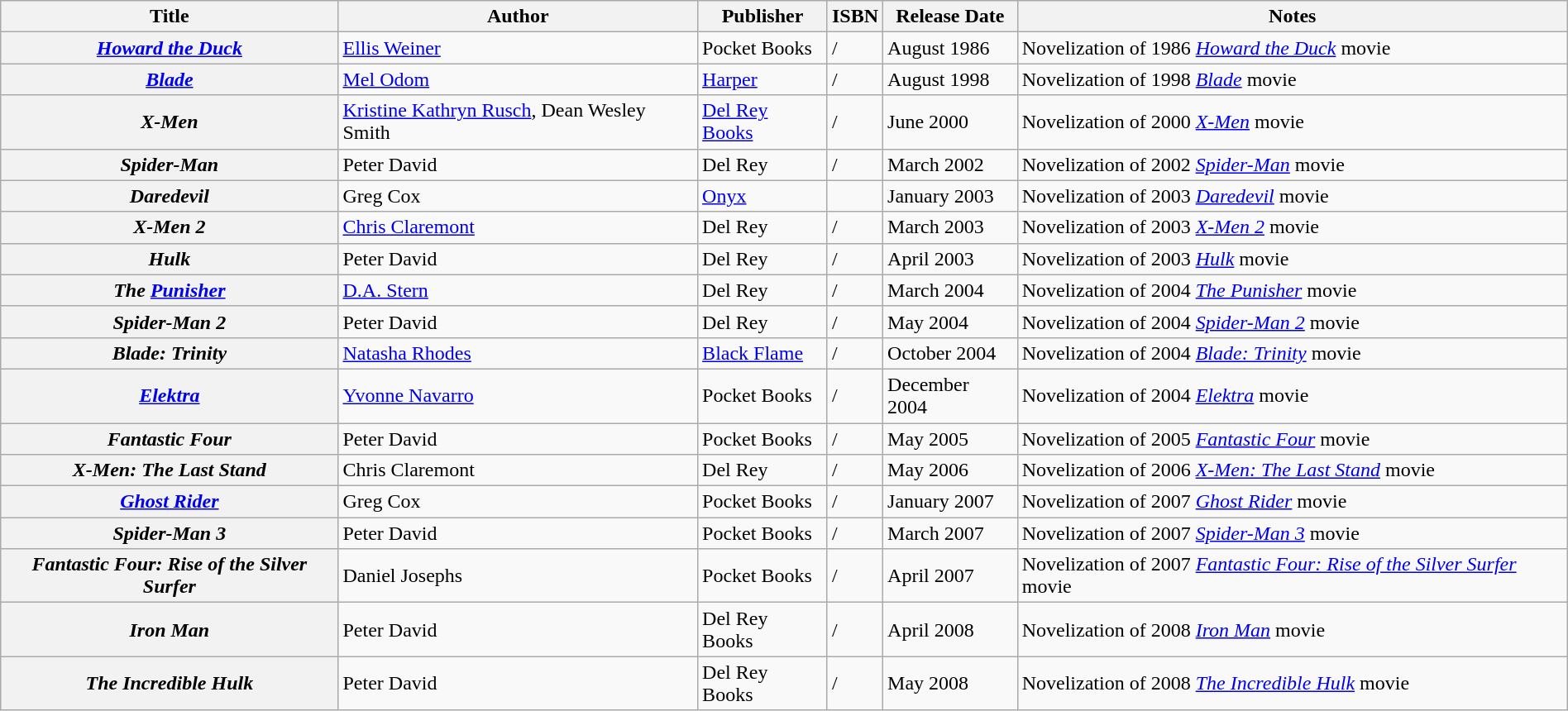<table class="wikitable" width="100%">
<tr>
<th>Title</th>
<th>Author</th>
<th>Publisher</th>
<th>ISBN</th>
<th>Release Date</th>
<th>Notes</th>
</tr>
<tr>
<th><em><a href='#'>Howard the Duck</a></em></th>
<td><a href='#'>Ellis Weiner</a></td>
<td>Pocket Books</td>
<td> / </td>
<td>August 1986</td>
<td>Novelization of 1986 <em><a href='#'>Howard the Duck</a></em> movie</td>
</tr>
<tr>
<th><em><a href='#'>Blade</a></em></th>
<td><a href='#'>Mel Odom</a></td>
<td><a href='#'>Harper</a></td>
<td> / </td>
<td>August 1998</td>
<td>Novelization of 1998 <em><a href='#'>Blade</a></em> movie</td>
</tr>
<tr>
<th><em>X-Men</em></th>
<td><a href='#'>Kristine Kathryn Rusch</a>, Dean Wesley Smith</td>
<td><a href='#'>Del Rey Books</a></td>
<td> / </td>
<td>June 2000</td>
<td>Novelization of 2000 <em><a href='#'>X-Men</a></em> movie</td>
</tr>
<tr>
<th><em>Spider-Man</em></th>
<td>Peter David</td>
<td>Del Rey</td>
<td> / </td>
<td>March 2002</td>
<td>Novelization of 2002 <em><a href='#'>Spider-Man</a></em> movie</td>
</tr>
<tr>
<th><em>Daredevil</em></th>
<td>Greg Cox</td>
<td><a href='#'>Onyx</a></td>
<td></td>
<td>January 2003</td>
<td>Novelization of 2003 <em><a href='#'>Daredevil</a></em> movie</td>
</tr>
<tr>
<th><em>X-Men 2</em></th>
<td><a href='#'>Chris Claremont</a></td>
<td>Del Rey</td>
<td> / </td>
<td>March 2003</td>
<td>Novelization of 2003 <em><a href='#'>X-Men 2</a></em> movie</td>
</tr>
<tr>
<th><em>Hulk</em></th>
<td>Peter David</td>
<td>Del Rey</td>
<td> / </td>
<td>April 2003</td>
<td>Novelization of 2003 <em><a href='#'>Hulk</a></em> movie</td>
</tr>
<tr>
<th><em>The <a href='#'>Punisher</a></em></th>
<td><a href='#'>D.A. Stern</a></td>
<td>Del Rey</td>
<td> / </td>
<td>March 2004</td>
<td>Novelization of 2004 <em><a href='#'>The Punisher</a></em> movie</td>
</tr>
<tr>
<th><em>Spider-Man 2</em></th>
<td>Peter David</td>
<td>Del Rey</td>
<td> / </td>
<td>May 2004</td>
<td>Novelization of 2004 <em><a href='#'>Spider-Man 2</a></em> movie</td>
</tr>
<tr>
<th><em>Blade: Trinity</em></th>
<td><a href='#'>Natasha Rhodes</a></td>
<td><a href='#'>Black Flame</a></td>
<td> / </td>
<td>October 2004</td>
<td>Novelization of 2004 <em><a href='#'>Blade: Trinity</a></em> movie</td>
</tr>
<tr>
<th><em><a href='#'>Elektra</a></em></th>
<td><a href='#'>Yvonne Navarro</a></td>
<td>Pocket Books</td>
<td> / </td>
<td>December 2004</td>
<td>Novelization of 2004 <em><a href='#'>Elektra</a></em> movie</td>
</tr>
<tr>
<th><em>Fantastic Four</em></th>
<td>Peter David</td>
<td>Pocket Books</td>
<td> / </td>
<td>May 2005</td>
<td>Novelization of 2005 <em><a href='#'>Fantastic Four</a></em> movie</td>
</tr>
<tr>
<th><em>X-Men: The Last Stand</em></th>
<td>Chris Claremont</td>
<td>Del Rey</td>
<td> / </td>
<td>May 2006</td>
<td>Novelization of 2006 <em><a href='#'>X-Men: The Last Stand</a></em> movie</td>
</tr>
<tr>
<th><em><a href='#'>Ghost Rider</a></em></th>
<td>Greg Cox</td>
<td>Pocket Books</td>
<td> / </td>
<td>January 2007</td>
<td>Novelization of 2007 <em><a href='#'>Ghost Rider</a></em> movie</td>
</tr>
<tr>
<th><em>Spider-Man 3</em></th>
<td>Peter David</td>
<td>Pocket Books</td>
<td> / </td>
<td>March 2007</td>
<td>Novelization of 2007 <em><a href='#'>Spider-Man 3</a></em> movie</td>
</tr>
<tr>
<th><em>Fantastic Four: Rise of the Silver Surfer</em></th>
<td>Daniel Josephs</td>
<td>Pocket Books</td>
<td> / </td>
<td>April 2007</td>
<td>Novelization of 2007 <em><a href='#'>Fantastic Four: Rise of the Silver Surfer</a></em> movie</td>
</tr>
<tr>
<th><em>Iron Man</em></th>
<td>Peter David</td>
<td>Del Rey Books</td>
<td> / </td>
<td>April 2008</td>
<td>Novelization of 2008 <em><a href='#'>Iron Man</a></em> movie</td>
</tr>
<tr>
<th><em>The Incredible Hulk</em></th>
<td>Peter David</td>
<td>Del Rey Books</td>
<td> / </td>
<td>May 2008</td>
<td>Novelization of 2008 <em><a href='#'>The Incredible Hulk</a></em> movie</td>
</tr>
</table>
